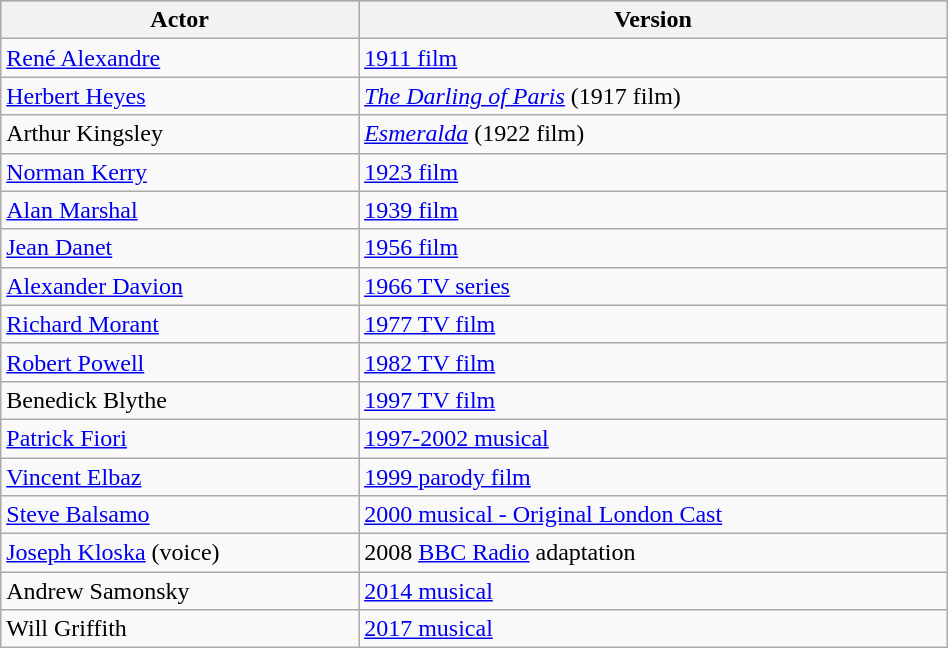<table class="wikitable" width="50%">
<tr bgcolor="#CCCCCC">
<th>Actor</th>
<th>Version</th>
</tr>
<tr>
<td><a href='#'>René Alexandre</a></td>
<td><a href='#'>1911 film</a></td>
</tr>
<tr>
<td><a href='#'>Herbert Heyes</a></td>
<td><em><a href='#'>The Darling of Paris</a></em> (1917 film)</td>
</tr>
<tr>
<td>Arthur Kingsley</td>
<td><em><a href='#'>Esmeralda</a></em> (1922 film)</td>
</tr>
<tr>
<td><a href='#'>Norman Kerry</a></td>
<td><a href='#'>1923 film</a></td>
</tr>
<tr>
<td><a href='#'>Alan Marshal</a></td>
<td><a href='#'>1939 film</a></td>
</tr>
<tr>
<td><a href='#'>Jean Danet</a></td>
<td><a href='#'>1956 film</a></td>
</tr>
<tr>
<td><a href='#'>Alexander Davion</a></td>
<td><a href='#'>1966 TV series</a></td>
</tr>
<tr>
<td><a href='#'>Richard Morant</a></td>
<td><a href='#'>1977 TV film</a></td>
</tr>
<tr>
<td><a href='#'>Robert Powell</a></td>
<td><a href='#'>1982 TV film</a></td>
</tr>
<tr>
<td>Benedick Blythe</td>
<td><a href='#'>1997 TV film</a></td>
</tr>
<tr>
<td><a href='#'>Patrick Fiori</a></td>
<td><a href='#'>1997-2002 musical</a></td>
</tr>
<tr>
<td><a href='#'>Vincent Elbaz</a></td>
<td><a href='#'>1999 parody film</a></td>
</tr>
<tr>
<td><a href='#'>Steve Balsamo</a></td>
<td><a href='#'>2000 musical - Original London Cast</a></td>
</tr>
<tr>
<td><a href='#'>Joseph Kloska</a> (voice)</td>
<td>2008 <a href='#'>BBC Radio</a> adaptation</td>
</tr>
<tr>
<td>Andrew Samonsky</td>
<td><a href='#'>2014 musical</a></td>
</tr>
<tr>
<td>Will Griffith</td>
<td><a href='#'>2017 musical</a></td>
</tr>
</table>
